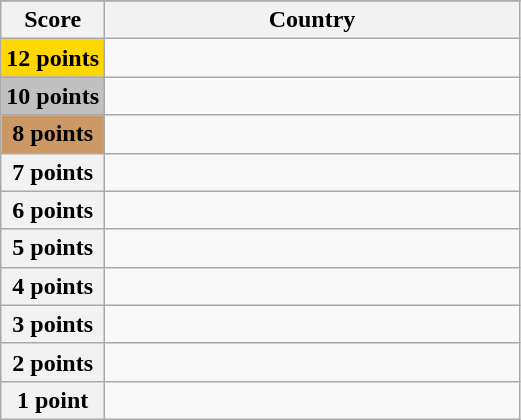<table class="wikitable">
<tr>
</tr>
<tr>
<th scope="col" width="20%">Score</th>
<th scope="col">Country</th>
</tr>
<tr>
<th scope="row" style="background:gold">12 points</th>
<td></td>
</tr>
<tr>
<th scope="row" style="background:silver">10 points</th>
<td></td>
</tr>
<tr>
<th scope="row" style="background:#CC9966">8 points</th>
<td></td>
</tr>
<tr>
<th scope="row">7 points</th>
<td></td>
</tr>
<tr>
<th scope="row">6 points</th>
<td></td>
</tr>
<tr>
<th scope="row">5 points</th>
<td></td>
</tr>
<tr>
<th scope="row">4 points</th>
<td></td>
</tr>
<tr>
<th scope="row">3 points</th>
<td></td>
</tr>
<tr>
<th scope="row">2 points</th>
<td></td>
</tr>
<tr>
<th scope="row">1 point</th>
<td></td>
</tr>
</table>
